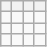<table class="wikitable">
<tr>
<th></th>
<th></th>
<th></th>
<th></th>
</tr>
<tr>
<td></td>
<td></td>
<td></td>
<td></td>
</tr>
<tr>
<td></td>
<td></td>
<td></td>
<td></td>
</tr>
<tr>
<td></td>
<td></td>
<td></td>
<td></td>
</tr>
</table>
